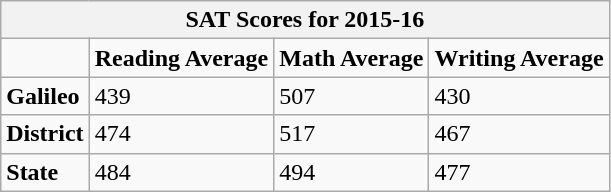<table class="wikitable">
<tr>
<th colspan="4">SAT Scores for 2015-16</th>
</tr>
<tr>
<td></td>
<td><strong>Reading Average</strong></td>
<td><strong>Math Average</strong></td>
<td><strong>Writing Average</strong></td>
</tr>
<tr>
<td><strong>Galileo</strong></td>
<td>439</td>
<td>507</td>
<td>430</td>
</tr>
<tr>
<td><strong>District</strong></td>
<td>474</td>
<td>517</td>
<td>467</td>
</tr>
<tr>
<td><strong>State</strong></td>
<td>484</td>
<td>494</td>
<td>477</td>
</tr>
</table>
